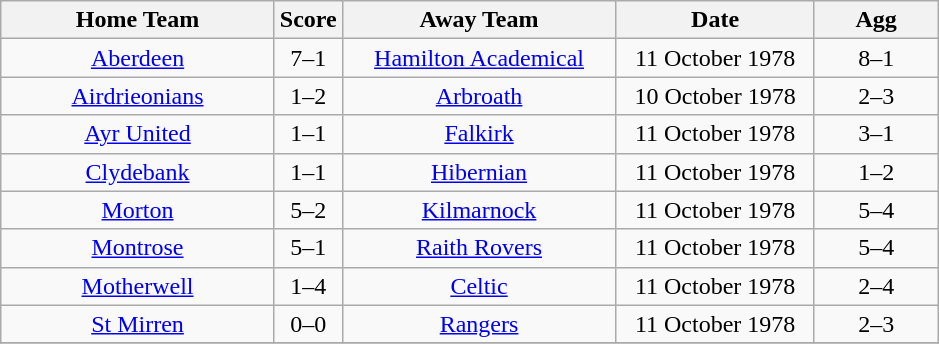<table class="wikitable" style="text-align:center;">
<tr>
<th width=175>Home Team</th>
<th width=20>Score</th>
<th width=175>Away Team</th>
<th width= 125>Date</th>
<th width= 75>Agg</th>
</tr>
<tr>
<td><a href='#'>Aberdeen</a></td>
<td>7–1</td>
<td><a href='#'>Hamilton Academical</a></td>
<td>11 October 1978</td>
<td>8–1</td>
</tr>
<tr>
<td><a href='#'>Airdrieonians</a></td>
<td>1–2</td>
<td><a href='#'>Arbroath</a></td>
<td>10 October 1978</td>
<td>2–3</td>
</tr>
<tr>
<td><a href='#'>Ayr United</a></td>
<td>1–1</td>
<td><a href='#'>Falkirk</a></td>
<td>11 October 1978</td>
<td>3–1</td>
</tr>
<tr>
<td><a href='#'>Clydebank</a></td>
<td>1–1</td>
<td><a href='#'>Hibernian</a></td>
<td>11 October 1978</td>
<td>1–2</td>
</tr>
<tr>
<td><a href='#'>Morton</a></td>
<td>5–2</td>
<td><a href='#'>Kilmarnock</a></td>
<td>11 October 1978</td>
<td>5–4</td>
</tr>
<tr>
<td><a href='#'>Montrose</a></td>
<td>5–1</td>
<td><a href='#'>Raith Rovers</a></td>
<td>11 October 1978</td>
<td>5–4</td>
</tr>
<tr>
<td><a href='#'>Motherwell</a></td>
<td>1–4</td>
<td><a href='#'>Celtic</a></td>
<td>11 October 1978</td>
<td>2–4</td>
</tr>
<tr>
<td><a href='#'>St Mirren</a></td>
<td>0–0</td>
<td><a href='#'>Rangers</a></td>
<td>11 October 1978</td>
<td>2–3</td>
</tr>
<tr>
</tr>
</table>
